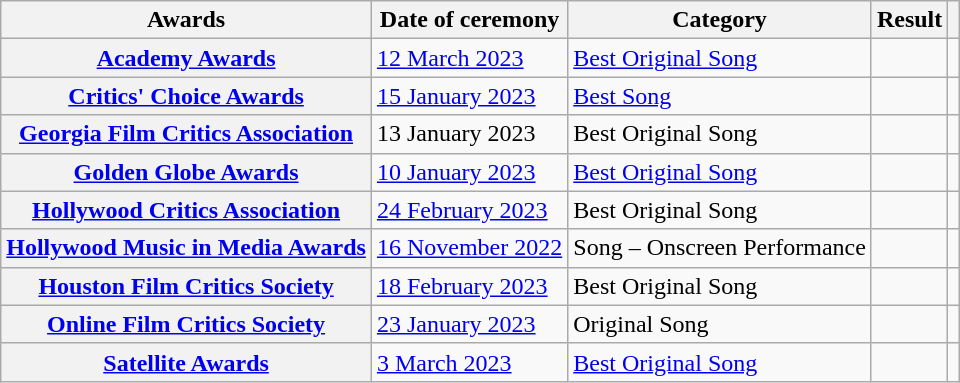<table class="wikitable sortable plainrowheaders">
<tr>
<th scope="col">Awards</th>
<th scope="col">Date of ceremony</th>
<th scope="col">Category</th>
<th scope="col">Result</th>
<th scope="col" class="unsortable"></th>
</tr>
<tr>
<th scope="row"><a href='#'>Academy Awards</a></th>
<td><a href='#'>12 March 2023</a></td>
<td><a href='#'>Best Original Song</a></td>
<td></td>
<td align="center"></td>
</tr>
<tr>
<th scope="row"><a href='#'>Critics' Choice Awards</a></th>
<td><a href='#'>15 January 2023</a></td>
<td><a href='#'>Best Song</a></td>
<td></td>
<td align="center"></td>
</tr>
<tr>
<th scope="row"><a href='#'>Georgia Film Critics Association</a></th>
<td>13 January 2023</td>
<td>Best Original Song</td>
<td></td>
<td align="center"></td>
</tr>
<tr>
<th scope="row"><a href='#'>Golden Globe Awards</a></th>
<td><a href='#'>10 January 2023</a></td>
<td><a href='#'>Best Original Song</a></td>
<td></td>
<td align="center"></td>
</tr>
<tr>
<th scope="row"><a href='#'>Hollywood Critics Association</a></th>
<td><a href='#'>24 February 2023</a></td>
<td>Best Original Song</td>
<td></td>
<td align="center"></td>
</tr>
<tr>
<th scope="row"><a href='#'>Hollywood Music in Media Awards</a></th>
<td><a href='#'>16 November 2022</a></td>
<td>Song – Onscreen Performance</td>
<td></td>
<td align="center"></td>
</tr>
<tr>
<th scope="row"><a href='#'>Houston Film Critics Society</a></th>
<td><a href='#'>18 February 2023</a></td>
<td>Best Original Song</td>
<td></td>
<td align="center"></td>
</tr>
<tr>
<th scope="row"><a href='#'>Online Film Critics Society</a></th>
<td><a href='#'>23 January 2023</a></td>
<td>Original Song</td>
<td></td>
<td align="center"></td>
</tr>
<tr>
<th scope="row"><a href='#'>Satellite Awards</a></th>
<td><a href='#'>3 March 2023</a></td>
<td><a href='#'>Best Original Song</a></td>
<td></td>
<td align="center"></td>
</tr>
</table>
